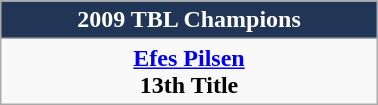<table class="wikitable" style="margin: 0 auto; width: 20%;">
<tr>
<th style="background:#213557 ; color:#FFFFFE">2009 TBL Champions</th>
</tr>
<tr>
<td align=center><strong><a href='#'>Efes Pilsen</a></strong><br><strong>13th Title</strong> <br></td>
</tr>
</table>
